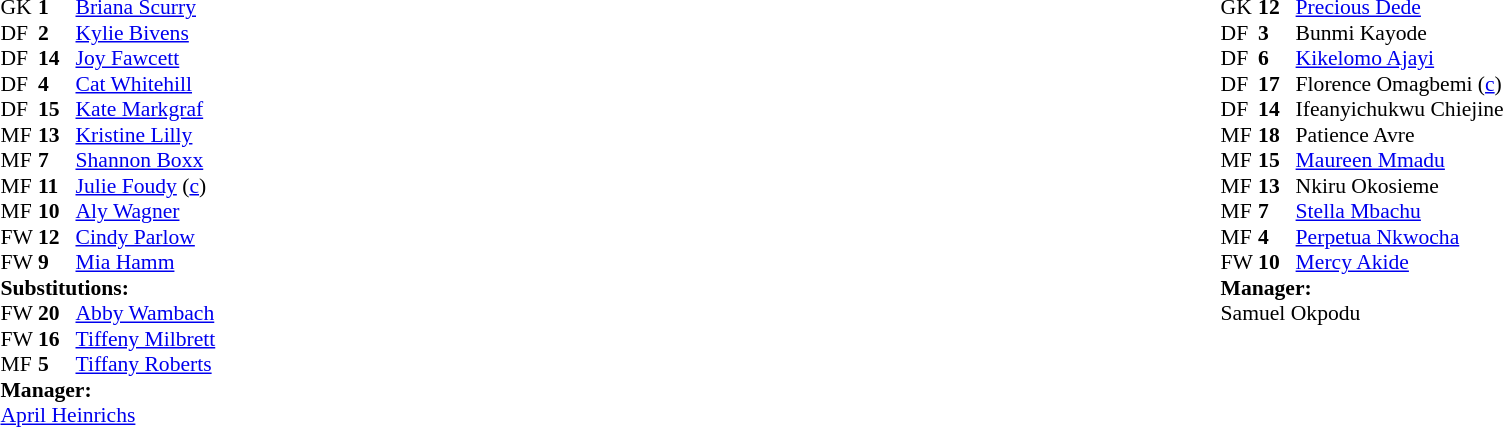<table width="100%">
<tr>
<td valign="top" width="40%"><br><table style="font-size:90%" cellspacing="0" cellpadding="0">
<tr>
<th width=25></th>
<th width=25></th>
</tr>
<tr>
<td>GK</td>
<td><strong>1</strong></td>
<td><a href='#'>Briana Scurry</a></td>
</tr>
<tr>
<td>DF</td>
<td><strong>2</strong></td>
<td><a href='#'>Kylie Bivens</a></td>
</tr>
<tr>
<td>DF</td>
<td><strong>14</strong></td>
<td><a href='#'>Joy Fawcett</a></td>
</tr>
<tr>
<td>DF</td>
<td><strong>4</strong></td>
<td><a href='#'>Cat Whitehill</a></td>
</tr>
<tr>
<td>DF</td>
<td><strong>15</strong></td>
<td><a href='#'>Kate Markgraf</a></td>
</tr>
<tr>
<td>MF</td>
<td><strong>13</strong></td>
<td><a href='#'>Kristine Lilly</a></td>
</tr>
<tr>
<td>MF</td>
<td><strong>7</strong></td>
<td><a href='#'>Shannon Boxx</a></td>
<td></td>
<td></td>
</tr>
<tr>
<td>MF</td>
<td><strong>11</strong></td>
<td><a href='#'>Julie Foudy</a> (<a href='#'>c</a>)</td>
</tr>
<tr>
<td>MF</td>
<td><strong>10</strong></td>
<td><a href='#'>Aly Wagner</a></td>
<td></td>
<td></td>
</tr>
<tr>
<td>FW</td>
<td><strong>12</strong></td>
<td><a href='#'>Cindy Parlow</a></td>
<td></td>
<td></td>
</tr>
<tr>
<td>FW</td>
<td><strong>9</strong></td>
<td><a href='#'>Mia Hamm</a></td>
</tr>
<tr>
<td colspan=3><strong>Substitutions:</strong></td>
</tr>
<tr>
<td>FW</td>
<td><strong>20</strong></td>
<td><a href='#'>Abby Wambach</a> </td>
<td></td>
<td></td>
</tr>
<tr>
<td>FW</td>
<td><strong>16</strong></td>
<td><a href='#'>Tiffeny Milbrett</a></td>
<td></td>
<td></td>
</tr>
<tr>
<td>MF</td>
<td><strong>5</strong></td>
<td><a href='#'>Tiffany Roberts</a></td>
<td></td>
<td></td>
</tr>
<tr>
<td colspan=3><strong>Manager:</strong></td>
</tr>
<tr>
<td colspan=4><a href='#'>April Heinrichs</a></td>
</tr>
</table>
</td>
<td valign="top" width="50%"><br><table style="font-size: 90%" cellspacing="0" cellpadding="0" align="center">
<tr>
<th width=25></th>
<th width=25></th>
</tr>
<tr>
<td>GK</td>
<td><strong>12</strong></td>
<td><a href='#'>Precious Dede</a></td>
</tr>
<tr>
<td>DF</td>
<td><strong>3</strong></td>
<td>Bunmi Kayode</td>
</tr>
<tr>
<td>DF</td>
<td><strong>6</strong></td>
<td><a href='#'>Kikelomo Ajayi</a></td>
</tr>
<tr>
<td>DF</td>
<td><strong>17</strong></td>
<td>Florence Omagbemi (<a href='#'>c</a>)</td>
<td>  </td>
</tr>
<tr>
<td>DF</td>
<td><strong>14</strong></td>
<td>Ifeanyichukwu Chiejine</td>
</tr>
<tr>
<td>MF</td>
<td><strong>18</strong></td>
<td>Patience Avre</td>
</tr>
<tr>
<td>MF</td>
<td><strong>15</strong></td>
<td><a href='#'>Maureen Mmadu</a></td>
</tr>
<tr>
<td>MF</td>
<td><strong>13</strong></td>
<td>Nkiru Okosieme</td>
</tr>
<tr>
<td>MF</td>
<td><strong>7</strong></td>
<td><a href='#'>Stella Mbachu</a></td>
</tr>
<tr>
<td>MF</td>
<td><strong>4</strong></td>
<td><a href='#'>Perpetua Nkwocha</a></td>
</tr>
<tr>
<td>FW</td>
<td><strong>10</strong></td>
<td><a href='#'>Mercy Akide</a></td>
</tr>
<tr>
<td colspan=3><strong>Manager:</strong></td>
</tr>
<tr>
<td colspan=4>Samuel Okpodu</td>
</tr>
</table>
</td>
</tr>
</table>
